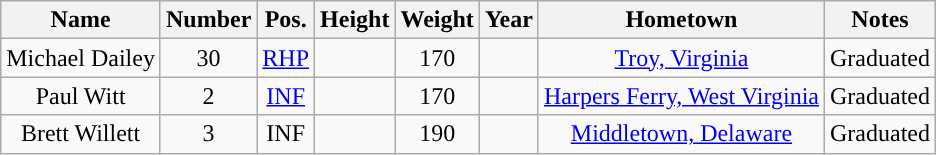<table class="wikitable sortable sortable" style="text-align: center">
<tr align=center>
<th>Name</th>
<th>Number</th>
<th>Pos.</th>
<th>Height</th>
<th>Weight</th>
<th>Year</th>
<th>Hometown</th>
<th>Notes</th>
</tr>
<tr>
<td>Michael Dailey</td>
<td>30</td>
<td><a href='#'>RHP</a></td>
<td></td>
<td>170</td>
<td></td>
<td><a href='#'>Troy, Virginia</a></td>
<td>Graduated</td>
</tr>
<tr>
<td>Paul Witt</td>
<td>2</td>
<td><a href='#'>INF</a></td>
<td></td>
<td>170</td>
<td></td>
<td><a href='#'>Harpers Ferry, West Virginia</a></td>
<td>Graduated</td>
</tr>
<tr>
<td>Brett Willett</td>
<td>3</td>
<td>INF</td>
<td></td>
<td>190</td>
<td></td>
<td><a href='#'>Middletown, Delaware</a></td>
<td>Graduated</td>
</tr>
</table>
